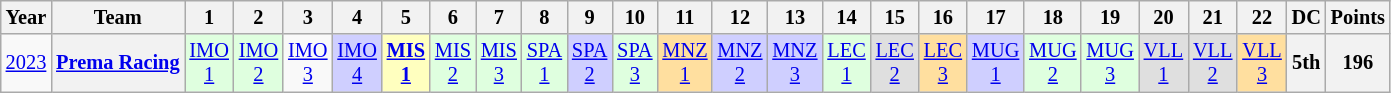<table class="wikitable" style="text-align:center; font-size:85%;">
<tr>
<th>Year</th>
<th>Team</th>
<th>1</th>
<th>2</th>
<th>3</th>
<th>4</th>
<th>5</th>
<th>6</th>
<th>7</th>
<th>8</th>
<th>9</th>
<th>10</th>
<th>11</th>
<th>12</th>
<th>13</th>
<th>14</th>
<th>15</th>
<th>16</th>
<th>17</th>
<th>18</th>
<th>19</th>
<th>20</th>
<th>21</th>
<th>22</th>
<th>DC</th>
<th>Points</th>
</tr>
<tr>
<td><a href='#'>2023</a></td>
<th nowrap><a href='#'>Prema Racing</a></th>
<td style="background:#DFFFDF;"><a href='#'>IMO<br>1</a><br></td>
<td style="background:#DFFFDF;"><a href='#'>IMO<br>2</a><br></td>
<td><a href='#'>IMO<br>3</a></td>
<td style="background:#CFCFFF;"><a href='#'>IMO<br>4</a><br></td>
<td style="background:#FFFFBF;"><strong><a href='#'>MIS<br>1</a></strong><br></td>
<td style="background:#DFFFDF;"><a href='#'>MIS<br>2</a><br></td>
<td style="background:#DFFFDF;"><a href='#'>MIS<br>3</a><br></td>
<td style="background:#DFFFDF;"><a href='#'>SPA<br>1</a><br></td>
<td style="background:#CFCFFF;"><a href='#'>SPA<br>2</a><br></td>
<td style="background:#DFFFDF;"><a href='#'>SPA<br>3</a><br></td>
<td style="background:#FFDF9F;"><a href='#'>MNZ<br>1</a><br></td>
<td style="background:#CFCFFF;"><a href='#'>MNZ<br>2</a><br></td>
<td style="background:#CFCFFF;"><a href='#'>MNZ<br>3</a><br></td>
<td style="background:#DFFFDF;"><a href='#'>LEC<br>1</a><br></td>
<td style="background:#DFDFDF;"><a href='#'>LEC<br>2</a><br></td>
<td style="background:#FFDF9F;"><a href='#'>LEC<br>3</a><br></td>
<td style="background:#CFCFFF;"><a href='#'>MUG<br>1</a><br></td>
<td style="background:#DFFFDF;"><a href='#'>MUG<br>2</a><br></td>
<td style="background:#DFFFDF;"><a href='#'>MUG<br>3</a><br></td>
<td style="background:#DFDFDF;"><a href='#'>VLL<br>1</a><br></td>
<td style="background:#DFDFDF;"><a href='#'>VLL<br>2</a><br></td>
<td style="background:#FFDF9F;"><a href='#'>VLL<br>3</a><br></td>
<th>5th</th>
<th>196</th>
</tr>
</table>
